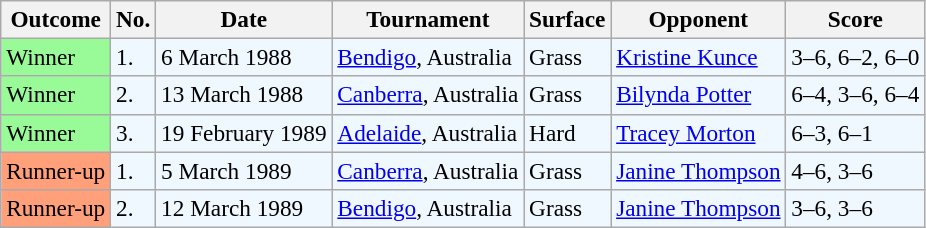<table class="sortable wikitable" style=font-size:97%>
<tr>
<th>Outcome</th>
<th>No.</th>
<th>Date</th>
<th>Tournament</th>
<th>Surface</th>
<th>Opponent</th>
<th>Score</th>
</tr>
<tr bgcolor="#f0f8ff">
<td style="background:#98fb98;">Winner</td>
<td>1.</td>
<td>6 March 1988</td>
<td><a href='#'>Bendigo</a>, Australia</td>
<td>Grass</td>
<td> <a href='#'>Kristine Kunce</a></td>
<td>3–6, 6–2, 6–0</td>
</tr>
<tr bgcolor="#f0f8ff">
<td style="background:#98fb98;">Winner</td>
<td>2.</td>
<td>13 March 1988</td>
<td><a href='#'>Canberra</a>, Australia</td>
<td>Grass</td>
<td> <a href='#'>Bilynda Potter</a></td>
<td>6–4, 3–6, 6–4</td>
</tr>
<tr bgcolor="#f0f8ff">
<td style="background:#98fb98;">Winner</td>
<td>3.</td>
<td>19 February 1989</td>
<td><a href='#'>Adelaide</a>, Australia</td>
<td>Hard</td>
<td> <a href='#'>Tracey Morton</a></td>
<td>6–3, 6–1</td>
</tr>
<tr bgcolor="#f0f8ff">
<td style="background:#ffa07a;">Runner-up</td>
<td>1.</td>
<td>5 March 1989</td>
<td><a href='#'>Canberra</a>, Australia</td>
<td>Grass</td>
<td> <a href='#'>Janine Thompson</a></td>
<td>4–6, 3–6</td>
</tr>
<tr bgcolor="#f0f8ff">
<td style="background:#ffa07a;">Runner-up</td>
<td>2.</td>
<td>12 March 1989</td>
<td><a href='#'>Bendigo</a>, Australia</td>
<td>Grass</td>
<td> <a href='#'>Janine Thompson</a></td>
<td>3–6, 3–6</td>
</tr>
</table>
